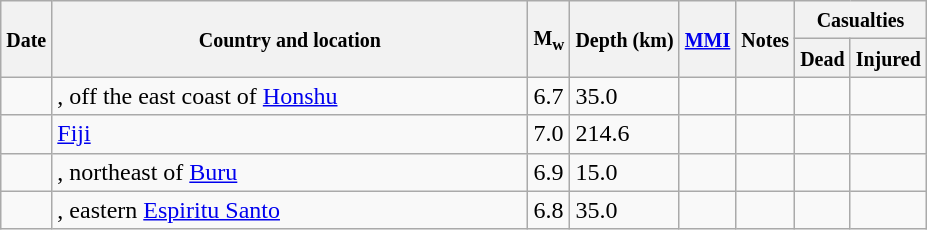<table class="wikitable sortable sort-under" style="border:1px black; margin-left:1em;">
<tr>
<th rowspan="2"><small>Date</small></th>
<th rowspan="2" style="width: 310px"><small>Country and location</small></th>
<th rowspan="2"><small>M<sub>w</sub></small></th>
<th rowspan="2"><small>Depth (km)</small></th>
<th rowspan="2"><small><a href='#'>MMI</a></small></th>
<th rowspan="2" class="unsortable"><small>Notes</small></th>
<th colspan="2"><small>Casualties</small></th>
</tr>
<tr>
<th><small>Dead</small></th>
<th><small>Injured</small></th>
</tr>
<tr>
<td></td>
<td>, off the east coast of <a href='#'>Honshu</a></td>
<td>6.7</td>
<td>35.0</td>
<td></td>
<td></td>
<td></td>
<td></td>
</tr>
<tr>
<td></td>
<td> <a href='#'>Fiji</a></td>
<td>7.0</td>
<td>214.6</td>
<td></td>
<td></td>
<td></td>
<td></td>
</tr>
<tr>
<td></td>
<td>, northeast of <a href='#'>Buru</a></td>
<td>6.9</td>
<td>15.0</td>
<td></td>
<td></td>
<td></td>
<td></td>
</tr>
<tr>
<td></td>
<td>, eastern <a href='#'>Espiritu Santo</a></td>
<td>6.8</td>
<td>35.0</td>
<td></td>
<td></td>
<td></td>
<td></td>
</tr>
</table>
